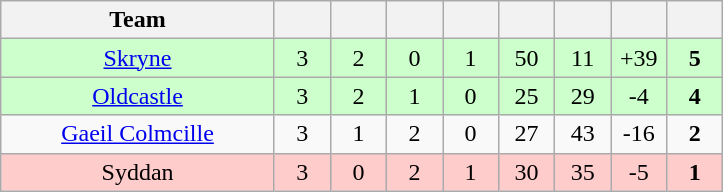<table class="wikitable" style="text-align:center">
<tr>
<th width="175">Team</th>
<th width="30"></th>
<th width="30"></th>
<th width="30"></th>
<th width="30"></th>
<th width="30"></th>
<th width="30"></th>
<th width="30"></th>
<th width="30"></th>
</tr>
<tr style="background:#cfc;">
<td><a href='#'>Skryne</a></td>
<td>3</td>
<td>2</td>
<td>0</td>
<td>1</td>
<td>50</td>
<td>11</td>
<td>+39</td>
<td><strong>5</strong></td>
</tr>
<tr style="background:#cfc;">
<td><a href='#'>Oldcastle</a></td>
<td>3</td>
<td>2</td>
<td>1</td>
<td>0</td>
<td>25</td>
<td>29</td>
<td>-4</td>
<td><strong>4</strong></td>
</tr>
<tr>
<td><a href='#'>Gaeil Colmcille</a></td>
<td>3</td>
<td>1</td>
<td>2</td>
<td>0</td>
<td>27</td>
<td>43</td>
<td>-16</td>
<td><strong>2</strong></td>
</tr>
<tr style="background:#fcc;">
<td>Syddan</td>
<td>3</td>
<td>0</td>
<td>2</td>
<td>1</td>
<td>30</td>
<td>35</td>
<td>-5</td>
<td><strong>1</strong></td>
</tr>
</table>
